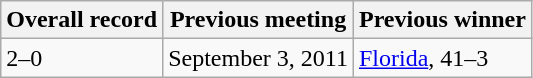<table class="wikitable">
<tr>
<th>Overall record</th>
<th>Previous meeting</th>
<th>Previous winner</th>
</tr>
<tr>
<td>2–0</td>
<td>September 3, 2011</td>
<td><a href='#'>Florida</a>, 41–3</td>
</tr>
</table>
